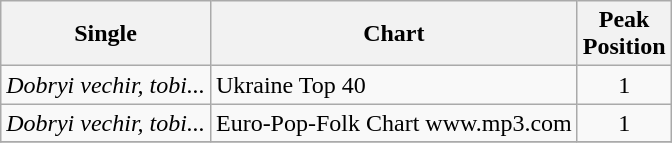<table class="wikitable">
<tr>
<th align="center">Single</th>
<th align="center">Chart</th>
<th align="center">Peak<br>Position</th>
</tr>
<tr>
<td align="left"><em>Dobryi vechir, tobi...</em></td>
<td align="left">Ukraine Top 40</td>
<td align="center">1</td>
</tr>
<tr>
<td align="left"><em>Dobryi vechir, tobi...</em></td>
<td align="left">Euro-Pop-Folk Chart www.mp3.com</td>
<td align="center">1</td>
</tr>
<tr>
</tr>
</table>
